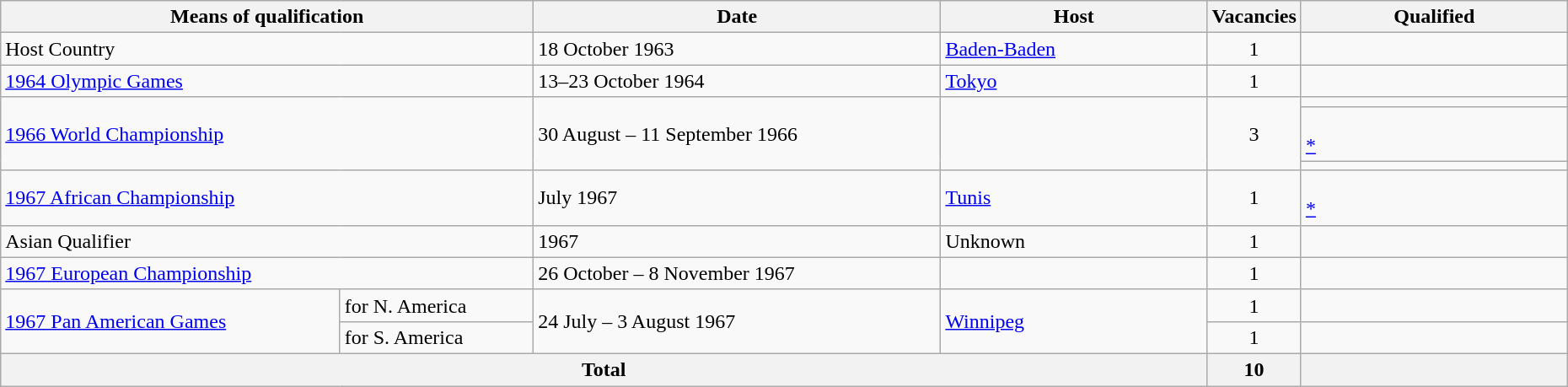<table class="wikitable">
<tr>
<th width=34% colspan="2">Means of qualification</th>
<th width=26%>Date</th>
<th width=17%>Host</th>
<th width=6%>Vacancies</th>
<th width=17%>Qualified</th>
</tr>
<tr>
<td colspan="2">Host Country</td>
<td>18 October 1963</td>
<td> <a href='#'>Baden-Baden</a></td>
<td align="center">1</td>
<td></td>
</tr>
<tr>
<td colspan="2"><a href='#'>1964 Olympic Games</a></td>
<td>13–23 October 1964</td>
<td> <a href='#'>Tokyo</a></td>
<td align="center">1</td>
<td></td>
</tr>
<tr>
<td colspan="2" rowspan="3"><a href='#'>1966 World Championship</a></td>
<td rowspan="3">30 August – 11 September 1966</td>
<td rowspan="3"></td>
<td rowspan="3" align="center">3</td>
<td></td>
</tr>
<tr>
<td><s></s><br><a href='#'>*</a></td>
</tr>
<tr>
<td></td>
</tr>
<tr>
<td colspan="2"><a href='#'>1967 African Championship</a></td>
<td>July 1967</td>
<td> <a href='#'>Tunis</a></td>
<td align="center">1</td>
<td><s></s><br><a href='#'>*</a></td>
</tr>
<tr>
<td colspan="2">Asian Qualifier</td>
<td>1967</td>
<td>Unknown</td>
<td align="center">1</td>
<td></td>
</tr>
<tr>
<td colspan="2"><a href='#'>1967 European Championship</a></td>
<td>26 October – 8 November 1967</td>
<td></td>
<td align="center">1</td>
<td></td>
</tr>
<tr>
<td rowspan="2"><a href='#'>1967 Pan American Games</a></td>
<td>for N. America</td>
<td rowspan="2">24 July – 3 August 1967</td>
<td rowspan="2"> <a href='#'>Winnipeg</a></td>
<td align="center">1</td>
<td></td>
</tr>
<tr>
<td>for S. America</td>
<td align="center">1</td>
<td></td>
</tr>
<tr>
<th colspan="4">Total</th>
<th>10</th>
<th></th>
</tr>
</table>
